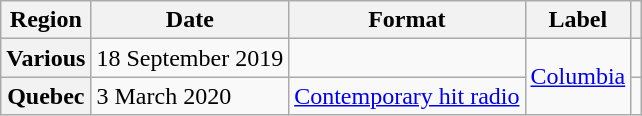<table class="wikitable plainrowheaders">
<tr>
<th scope="col">Region</th>
<th scope="col">Date</th>
<th scope="col">Format</th>
<th scope="col">Label</th>
<th scope="col"></th>
</tr>
<tr>
<th scope="row">Various</th>
<td>18 September 2019</td>
<td></td>
<td rowspan="2"><a href='#'>Columbia</a></td>
<td></td>
</tr>
<tr>
<th scope="row">Quebec</th>
<td>3 March 2020</td>
<td><a href='#'>Contemporary hit radio</a></td>
<td></td>
</tr>
</table>
